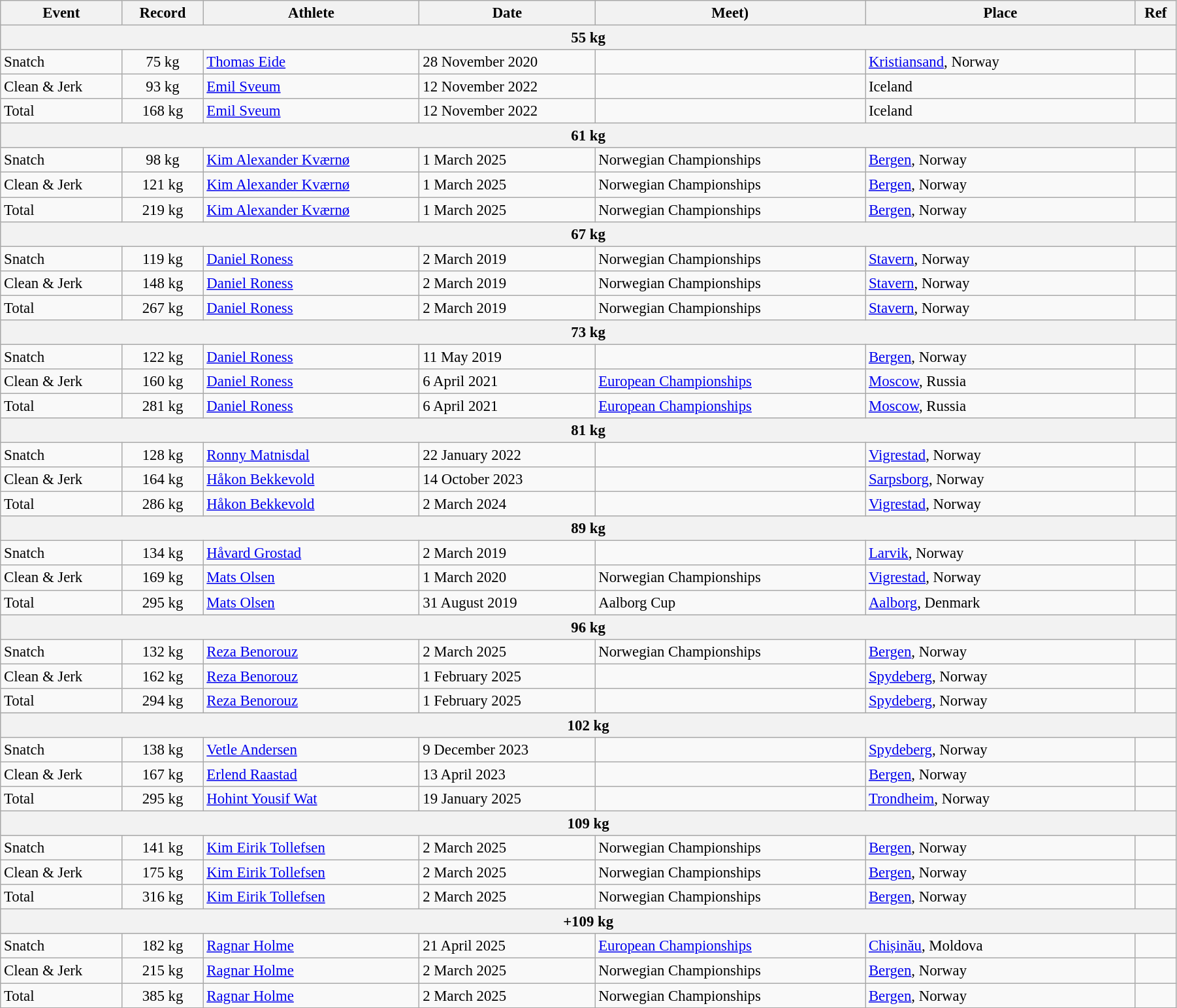<table class="wikitable" style="font-size:95%; width: 95%;">
<tr>
<th width=9%>Event</th>
<th width=6%>Record</th>
<th width=16%>Athlete</th>
<th width=13%>Date</th>
<th width=20%>Meet)</th>
<th width=20%>Place</th>
<th width=3%>Ref</th>
</tr>
<tr bgcolor="#DDDDDD">
<th colspan="7">55 kg</th>
</tr>
<tr>
<td>Snatch</td>
<td align="center">75 kg</td>
<td><a href='#'>Thomas Eide</a></td>
<td>28 November 2020</td>
<td></td>
<td><a href='#'>Kristiansand</a>, Norway</td>
<td></td>
</tr>
<tr>
<td>Clean & Jerk</td>
<td align="center">93 kg</td>
<td><a href='#'>Emil Sveum</a></td>
<td>12 November 2022</td>
<td></td>
<td>Iceland</td>
<td></td>
</tr>
<tr>
<td>Total</td>
<td align="center">168 kg</td>
<td><a href='#'>Emil Sveum</a></td>
<td>12 November 2022</td>
<td></td>
<td>Iceland</td>
<td></td>
</tr>
<tr bgcolor="#DDDDDD">
<th colspan="7">61 kg</th>
</tr>
<tr>
<td>Snatch</td>
<td align="center">98 kg</td>
<td><a href='#'>Kim Alexander Kværnø</a></td>
<td>1 March 2025</td>
<td>Norwegian Championships</td>
<td><a href='#'>Bergen</a>, Norway</td>
<td></td>
</tr>
<tr>
<td>Clean & Jerk</td>
<td align="center">121 kg</td>
<td><a href='#'>Kim Alexander Kværnø</a></td>
<td>1 March 2025</td>
<td>Norwegian Championships</td>
<td><a href='#'>Bergen</a>, Norway</td>
<td></td>
</tr>
<tr>
<td>Total</td>
<td align="center">219 kg</td>
<td><a href='#'>Kim Alexander Kværnø</a></td>
<td>1 March 2025</td>
<td>Norwegian Championships</td>
<td><a href='#'>Bergen</a>, Norway</td>
<td></td>
</tr>
<tr bgcolor="#DDDDDD">
<th colspan="7">67 kg</th>
</tr>
<tr>
<td>Snatch</td>
<td align="center">119 kg</td>
<td><a href='#'>Daniel Roness</a></td>
<td>2 March 2019</td>
<td>Norwegian Championships</td>
<td><a href='#'>Stavern</a>, Norway</td>
<td></td>
</tr>
<tr>
<td>Clean & Jerk</td>
<td align="center">148 kg</td>
<td><a href='#'>Daniel Roness</a></td>
<td>2 March 2019</td>
<td>Norwegian Championships</td>
<td><a href='#'>Stavern</a>, Norway</td>
<td></td>
</tr>
<tr>
<td>Total</td>
<td align="center">267 kg</td>
<td><a href='#'>Daniel Roness</a></td>
<td>2 March 2019</td>
<td>Norwegian Championships</td>
<td><a href='#'>Stavern</a>, Norway</td>
<td></td>
</tr>
<tr bgcolor="#DDDDDD">
<th colspan="7">73 kg</th>
</tr>
<tr>
<td>Snatch</td>
<td align="center">122 kg</td>
<td><a href='#'>Daniel Roness</a></td>
<td>11 May 2019</td>
<td></td>
<td><a href='#'>Bergen</a>, Norway</td>
<td></td>
</tr>
<tr>
<td>Clean & Jerk</td>
<td align="center">160 kg</td>
<td><a href='#'>Daniel Roness</a></td>
<td>6 April 2021</td>
<td><a href='#'>European Championships</a></td>
<td><a href='#'>Moscow</a>, Russia</td>
<td></td>
</tr>
<tr>
<td>Total</td>
<td align="center">281 kg</td>
<td><a href='#'>Daniel Roness</a></td>
<td>6 April 2021</td>
<td><a href='#'>European Championships</a></td>
<td><a href='#'>Moscow</a>, Russia</td>
<td></td>
</tr>
<tr bgcolor="#DDDDDD">
<th colspan="7">81 kg</th>
</tr>
<tr>
<td>Snatch</td>
<td align="center">128 kg</td>
<td><a href='#'>Ronny Matnisdal</a></td>
<td>22 January 2022</td>
<td></td>
<td><a href='#'>Vigrestad</a>, Norway</td>
<td></td>
</tr>
<tr>
<td>Clean & Jerk</td>
<td align="center">164 kg</td>
<td><a href='#'>Håkon Bekkevold</a></td>
<td>14 October 2023</td>
<td></td>
<td><a href='#'>Sarpsborg</a>, Norway</td>
<td></td>
</tr>
<tr>
<td>Total</td>
<td align="center">286 kg</td>
<td><a href='#'>Håkon Bekkevold</a></td>
<td>2 March 2024</td>
<td></td>
<td><a href='#'>Vigrestad</a>, Norway</td>
<td></td>
</tr>
<tr bgcolor="#DDDDDD">
<th colspan="7">89 kg</th>
</tr>
<tr>
<td>Snatch</td>
<td align="center">134 kg</td>
<td><a href='#'>Håvard Grostad</a></td>
<td>2 March 2019</td>
<td></td>
<td><a href='#'>Larvik</a>, Norway</td>
<td></td>
</tr>
<tr>
<td>Clean & Jerk</td>
<td align="center">169 kg</td>
<td><a href='#'>Mats Olsen</a></td>
<td>1 March 2020</td>
<td>Norwegian Championships</td>
<td><a href='#'>Vigrestad</a>, Norway</td>
<td></td>
</tr>
<tr>
<td>Total</td>
<td align="center">295 kg</td>
<td><a href='#'>Mats Olsen</a></td>
<td>31 August 2019</td>
<td>Aalborg Cup</td>
<td><a href='#'>Aalborg</a>, Denmark</td>
<td></td>
</tr>
<tr bgcolor="#DDDDDD">
<th colspan="7">96 kg</th>
</tr>
<tr>
<td>Snatch</td>
<td align="center">132 kg</td>
<td><a href='#'>Reza Benorouz</a></td>
<td>2 March 2025</td>
<td>Norwegian Championships</td>
<td><a href='#'>Bergen</a>, Norway</td>
<td></td>
</tr>
<tr>
<td>Clean & Jerk</td>
<td align="center">162 kg</td>
<td><a href='#'>Reza Benorouz</a></td>
<td>1 February 2025</td>
<td></td>
<td><a href='#'>Spydeberg</a>, Norway</td>
<td></td>
</tr>
<tr>
<td>Total</td>
<td align="center">294 kg</td>
<td><a href='#'>Reza Benorouz</a></td>
<td>1 February 2025</td>
<td></td>
<td><a href='#'>Spydeberg</a>, Norway</td>
<td></td>
</tr>
<tr bgcolor="#DDDDDD">
<th colspan="7">102 kg</th>
</tr>
<tr>
<td>Snatch</td>
<td align="center">138 kg</td>
<td><a href='#'>Vetle Andersen</a></td>
<td>9 December 2023</td>
<td></td>
<td><a href='#'>Spydeberg</a>, Norway</td>
<td></td>
</tr>
<tr>
<td>Clean & Jerk</td>
<td align="center">167 kg</td>
<td><a href='#'>Erlend Raastad</a></td>
<td>13 April 2023</td>
<td></td>
<td><a href='#'>Bergen</a>, Norway</td>
<td></td>
</tr>
<tr>
<td>Total</td>
<td align="center">295 kg</td>
<td><a href='#'>Hohint Yousif Wat</a></td>
<td>19 January 2025</td>
<td></td>
<td><a href='#'>Trondheim</a>, Norway</td>
<td></td>
</tr>
<tr bgcolor="#DDDDDD">
<th colspan="7">109 kg</th>
</tr>
<tr>
<td>Snatch</td>
<td align="center">141 kg</td>
<td><a href='#'>Kim Eirik Tollefsen</a></td>
<td>2 March 2025</td>
<td>Norwegian Championships</td>
<td><a href='#'>Bergen</a>, Norway</td>
<td></td>
</tr>
<tr>
<td>Clean & Jerk</td>
<td align="center">175 kg</td>
<td><a href='#'>Kim Eirik Tollefsen</a></td>
<td>2 March 2025</td>
<td>Norwegian Championships</td>
<td><a href='#'>Bergen</a>, Norway</td>
<td></td>
</tr>
<tr>
<td>Total</td>
<td align="center">316 kg</td>
<td><a href='#'>Kim Eirik Tollefsen</a></td>
<td>2 March 2025</td>
<td>Norwegian Championships</td>
<td><a href='#'>Bergen</a>, Norway</td>
<td></td>
</tr>
<tr bgcolor="#DDDDDD">
<th colspan="7">+109 kg</th>
</tr>
<tr>
<td>Snatch</td>
<td align="center">182 kg</td>
<td><a href='#'>Ragnar Holme</a></td>
<td>21 April 2025</td>
<td><a href='#'>European Championships</a></td>
<td><a href='#'>Chișinău</a>, Moldova</td>
<td></td>
</tr>
<tr>
<td>Clean & Jerk</td>
<td align="center">215 kg</td>
<td><a href='#'>Ragnar Holme</a></td>
<td>2 March 2025</td>
<td>Norwegian Championships</td>
<td><a href='#'>Bergen</a>, Norway</td>
<td></td>
</tr>
<tr>
<td>Total</td>
<td align="center">385 kg</td>
<td><a href='#'>Ragnar Holme</a></td>
<td>2 March 2025</td>
<td>Norwegian Championships</td>
<td><a href='#'>Bergen</a>, Norway</td>
<td></td>
</tr>
</table>
